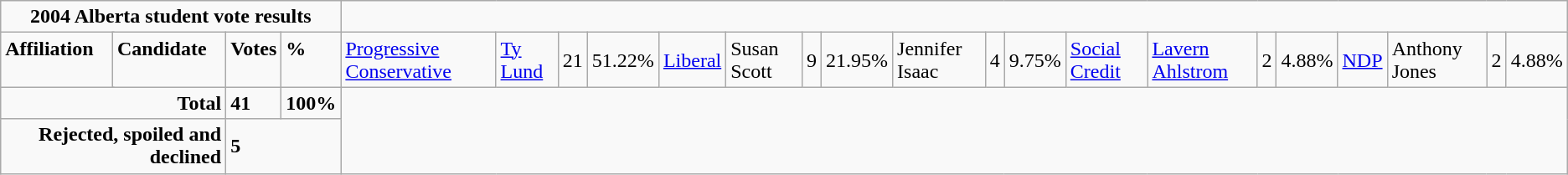<table class="wikitable">
<tr>
<td colspan="5" align="center"><strong>2004 Alberta student vote results</strong></td>
</tr>
<tr>
<td colspan="2" rowspan="1" align="left" valign="top"><strong>Affiliation</strong></td>
<td valign="top"><strong>Candidate</strong></td>
<td valign="top"><strong>Votes</strong></td>
<td valign="top"><strong>%</strong><br></td>
<td><a href='#'>Progressive Conservative</a></td>
<td><a href='#'>Ty Lund</a></td>
<td>21</td>
<td>51.22%<br></td>
<td><a href='#'>Liberal</a></td>
<td>Susan Scott</td>
<td>9</td>
<td>21.95%<br></td>
<td>Jennifer Isaac</td>
<td>4</td>
<td>9.75%<br></td>
<td><a href='#'>Social Credit</a></td>
<td><a href='#'>Lavern Ahlstrom</a></td>
<td>2</td>
<td>4.88%<br></td>
<td><a href='#'>NDP</a></td>
<td>Anthony Jones</td>
<td>2</td>
<td>4.88%<br>
</td>
</tr>
<tr>
<td colspan="3" align ="right"><strong>Total</strong></td>
<td><strong>41</strong></td>
<td><strong>100%</strong></td>
</tr>
<tr>
<td colspan="3" align="right"><strong>Rejected, spoiled and declined</strong></td>
<td colspan="2"><strong>5</strong></td>
</tr>
</table>
